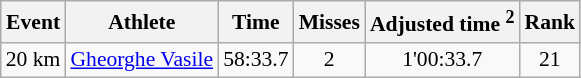<table class="wikitable" style="font-size:90%">
<tr>
<th>Event</th>
<th>Athlete</th>
<th>Time</th>
<th>Misses</th>
<th>Adjusted time <sup>2</sup></th>
<th>Rank</th>
</tr>
<tr>
<td>20 km</td>
<td><a href='#'>Gheorghe Vasile</a></td>
<td align="center">58:33.7</td>
<td align="center">2</td>
<td align="center">1'00:33.7</td>
<td align="center">21</td>
</tr>
</table>
